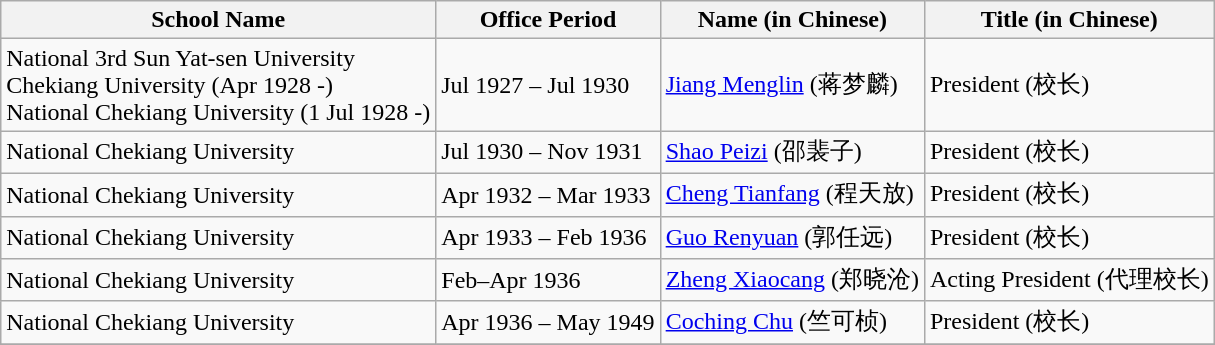<table class="wikitable">
<tr>
<th>School Name</th>
<th>Office Period</th>
<th>Name (in Chinese)</th>
<th>Title (in Chinese)</th>
</tr>
<tr>
<td>National 3rd Sun Yat-sen University <br> Chekiang University (Apr 1928 -) <br> National Chekiang University (1 Jul 1928 -)</td>
<td>Jul 1927 – Jul 1930</td>
<td><a href='#'>Jiang Menglin</a> (蒋梦麟)</td>
<td>President (校长)</td>
</tr>
<tr>
<td>National Chekiang University</td>
<td>Jul 1930 – Nov 1931</td>
<td><a href='#'>Shao Peizi</a> (邵裴子)</td>
<td>President (校长)</td>
</tr>
<tr>
<td>National Chekiang University</td>
<td>Apr 1932 – Mar 1933</td>
<td><a href='#'>Cheng Tianfang</a> (程天放)</td>
<td>President (校长)</td>
</tr>
<tr>
<td>National Chekiang University</td>
<td>Apr 1933 – Feb 1936</td>
<td><a href='#'>Guo Renyuan</a> (郭任远)</td>
<td>President (校长)</td>
</tr>
<tr>
<td>National Chekiang University</td>
<td>Feb–Apr 1936</td>
<td><a href='#'>Zheng Xiaocang</a> (郑晓沧)</td>
<td>Acting President (代理校长)</td>
</tr>
<tr>
<td>National Chekiang University</td>
<td>Apr 1936 – May 1949</td>
<td><a href='#'>Coching Chu</a> (竺可桢)</td>
<td>President (校长)</td>
</tr>
<tr>
</tr>
</table>
